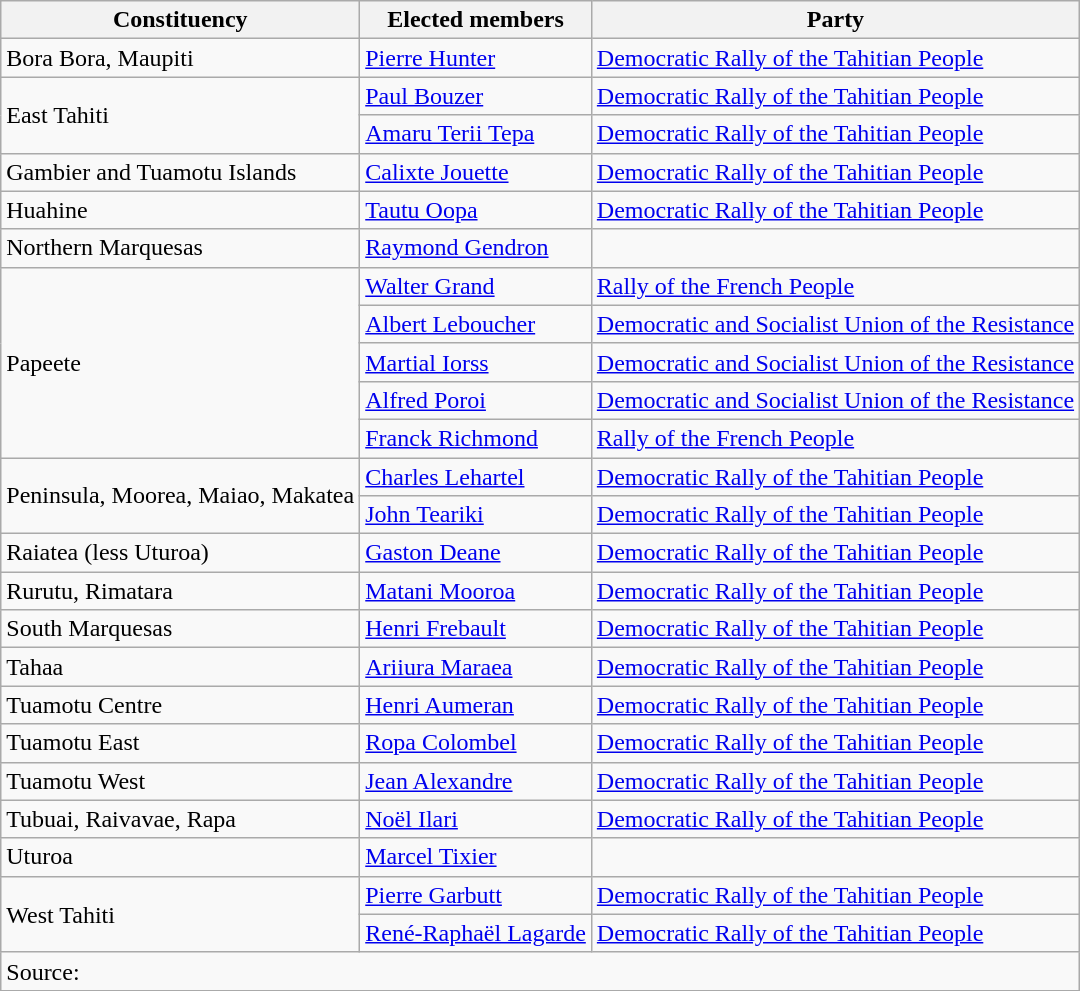<table class=wikitable>
<tr>
<th>Constituency</th>
<th>Elected members</th>
<th>Party</th>
</tr>
<tr>
<td>Bora Bora, Maupiti</td>
<td><a href='#'>Pierre Hunter</a></td>
<td><a href='#'>Democratic Rally of the Tahitian People</a></td>
</tr>
<tr>
<td rowspan=2>East Tahiti</td>
<td><a href='#'>Paul Bouzer</a></td>
<td><a href='#'>Democratic Rally of the Tahitian People</a></td>
</tr>
<tr>
<td><a href='#'>Amaru Terii Tepa</a></td>
<td><a href='#'>Democratic Rally of the Tahitian People</a></td>
</tr>
<tr>
<td>Gambier and Tuamotu Islands</td>
<td><a href='#'>Calixte Jouette</a></td>
<td><a href='#'>Democratic Rally of the Tahitian People</a></td>
</tr>
<tr>
<td>Huahine</td>
<td><a href='#'>Tautu Oopa</a></td>
<td><a href='#'>Democratic Rally of the Tahitian People</a></td>
</tr>
<tr>
<td>Northern Marquesas</td>
<td><a href='#'>Raymond Gendron</a></td>
<td></td>
</tr>
<tr>
<td rowspan=5>Papeete</td>
<td><a href='#'>Walter Grand</a></td>
<td><a href='#'>Rally of the French People</a></td>
</tr>
<tr>
<td><a href='#'>Albert Leboucher</a></td>
<td><a href='#'>Democratic and Socialist Union of the Resistance</a></td>
</tr>
<tr>
<td><a href='#'>Martial Iorss</a></td>
<td><a href='#'>Democratic and Socialist Union of the Resistance</a></td>
</tr>
<tr>
<td><a href='#'>Alfred Poroi</a></td>
<td><a href='#'>Democratic and Socialist Union of the Resistance</a></td>
</tr>
<tr>
<td><a href='#'>Franck Richmond</a></td>
<td><a href='#'>Rally of the French People</a></td>
</tr>
<tr>
<td rowspan=2>Peninsula, Moorea, Maiao, Makatea</td>
<td><a href='#'>Charles Lehartel</a></td>
<td><a href='#'>Democratic Rally of the Tahitian People</a></td>
</tr>
<tr>
<td><a href='#'>John Teariki</a></td>
<td><a href='#'>Democratic Rally of the Tahitian People</a></td>
</tr>
<tr>
<td>Raiatea (less Uturoa)</td>
<td><a href='#'>Gaston Deane</a></td>
<td><a href='#'>Democratic Rally of the Tahitian People</a></td>
</tr>
<tr>
<td>Rurutu, Rimatara</td>
<td><a href='#'>Matani Mooroa</a></td>
<td><a href='#'>Democratic Rally of the Tahitian People</a></td>
</tr>
<tr>
<td>South Marquesas</td>
<td><a href='#'>Henri Frebault</a></td>
<td><a href='#'>Democratic Rally of the Tahitian People</a></td>
</tr>
<tr>
<td>Tahaa</td>
<td><a href='#'>Ariiura Maraea</a></td>
<td><a href='#'>Democratic Rally of the Tahitian People</a></td>
</tr>
<tr>
<td>Tuamotu Centre</td>
<td><a href='#'>Henri Aumeran</a></td>
<td><a href='#'>Democratic Rally of the Tahitian People</a></td>
</tr>
<tr>
<td>Tuamotu East</td>
<td><a href='#'>Ropa Colombel</a></td>
<td><a href='#'>Democratic Rally of the Tahitian People</a></td>
</tr>
<tr>
<td>Tuamotu West</td>
<td><a href='#'>Jean Alexandre</a></td>
<td><a href='#'>Democratic Rally of the Tahitian People</a></td>
</tr>
<tr>
<td>Tubuai, Raivavae, Rapa</td>
<td><a href='#'>Noël Ilari</a></td>
<td><a href='#'>Democratic Rally of the Tahitian People</a></td>
</tr>
<tr>
<td>Uturoa</td>
<td><a href='#'>Marcel Tixier</a></td>
<td></td>
</tr>
<tr>
<td rowspan=2>West Tahiti</td>
<td><a href='#'>Pierre Garbutt</a></td>
<td><a href='#'>Democratic Rally of the Tahitian People</a></td>
</tr>
<tr>
<td><a href='#'>René-Raphaël Lagarde</a></td>
<td><a href='#'>Democratic Rally of the Tahitian People</a></td>
</tr>
<tr>
<td colspan=3>Source: </td>
</tr>
</table>
